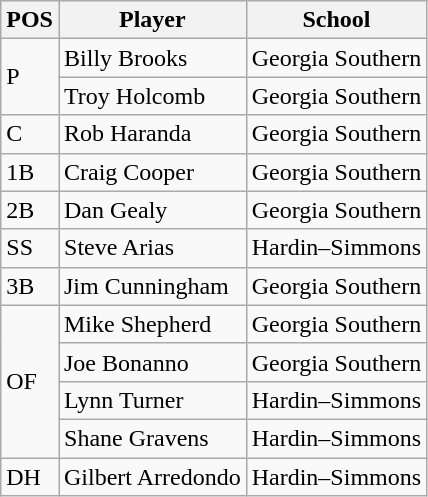<table class=wikitable>
<tr>
<th>POS</th>
<th>Player</th>
<th>School</th>
</tr>
<tr>
<td rowspan=2>P</td>
<td>Billy Brooks</td>
<td>Georgia Southern</td>
</tr>
<tr>
<td>Troy Holcomb</td>
<td>Georgia Southern</td>
</tr>
<tr>
<td>C</td>
<td>Rob Haranda</td>
<td>Georgia Southern</td>
</tr>
<tr>
<td>1B</td>
<td>Craig Cooper</td>
<td>Georgia Southern</td>
</tr>
<tr>
<td>2B</td>
<td>Dan Gealy</td>
<td>Georgia Southern</td>
</tr>
<tr>
<td>SS</td>
<td>Steve Arias</td>
<td>Hardin–Simmons</td>
</tr>
<tr>
<td>3B</td>
<td>Jim Cunningham</td>
<td>Georgia Southern</td>
</tr>
<tr>
<td rowspan=4>OF</td>
<td>Mike Shepherd</td>
<td>Georgia Southern</td>
</tr>
<tr>
<td>Joe Bonanno</td>
<td>Georgia Southern</td>
</tr>
<tr>
<td>Lynn Turner</td>
<td>Hardin–Simmons</td>
</tr>
<tr>
<td>Shane Gravens</td>
<td>Hardin–Simmons</td>
</tr>
<tr>
<td>DH</td>
<td>Gilbert Arredondo</td>
<td>Hardin–Simmons</td>
</tr>
</table>
